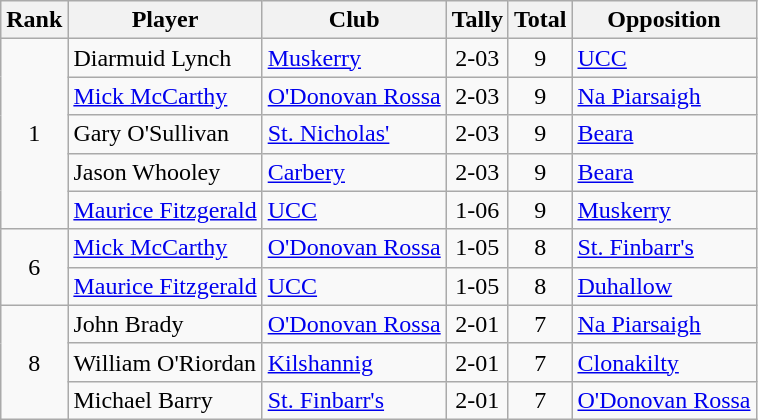<table class="wikitable">
<tr>
<th>Rank</th>
<th>Player</th>
<th>Club</th>
<th>Tally</th>
<th>Total</th>
<th>Opposition</th>
</tr>
<tr>
<td rowspan="5" style="text-align:center;">1</td>
<td>Diarmuid Lynch</td>
<td><a href='#'>Muskerry</a></td>
<td align=center>2-03</td>
<td align=center>9</td>
<td><a href='#'>UCC</a></td>
</tr>
<tr>
<td><a href='#'>Mick McCarthy</a></td>
<td><a href='#'>O'Donovan Rossa</a></td>
<td align=center>2-03</td>
<td align=center>9</td>
<td><a href='#'>Na Piarsaigh</a></td>
</tr>
<tr>
<td>Gary O'Sullivan</td>
<td><a href='#'>St. Nicholas'</a></td>
<td align=center>2-03</td>
<td align=center>9</td>
<td><a href='#'>Beara</a></td>
</tr>
<tr>
<td>Jason Whooley</td>
<td><a href='#'>Carbery</a></td>
<td align=center>2-03</td>
<td align=center>9</td>
<td><a href='#'>Beara</a></td>
</tr>
<tr>
<td><a href='#'>Maurice Fitzgerald</a></td>
<td><a href='#'>UCC</a></td>
<td align=center>1-06</td>
<td align=center>9</td>
<td><a href='#'>Muskerry</a></td>
</tr>
<tr>
<td rowspan="2" style="text-align:center;">6</td>
<td><a href='#'>Mick McCarthy</a></td>
<td><a href='#'>O'Donovan Rossa</a></td>
<td align=center>1-05</td>
<td align=center>8</td>
<td><a href='#'>St. Finbarr's</a></td>
</tr>
<tr>
<td><a href='#'>Maurice Fitzgerald</a></td>
<td><a href='#'>UCC</a></td>
<td align=center>1-05</td>
<td align=center>8</td>
<td><a href='#'>Duhallow</a></td>
</tr>
<tr>
<td rowspan="3" style="text-align:center;">8</td>
<td>John Brady</td>
<td><a href='#'>O'Donovan Rossa</a></td>
<td align=center>2-01</td>
<td align=center>7</td>
<td><a href='#'>Na Piarsaigh</a></td>
</tr>
<tr>
<td>William O'Riordan</td>
<td><a href='#'>Kilshannig</a></td>
<td align=center>2-01</td>
<td align=center>7</td>
<td><a href='#'>Clonakilty</a></td>
</tr>
<tr>
<td>Michael Barry</td>
<td><a href='#'>St. Finbarr's</a></td>
<td align=center>2-01</td>
<td align=center>7</td>
<td><a href='#'>O'Donovan Rossa</a></td>
</tr>
</table>
